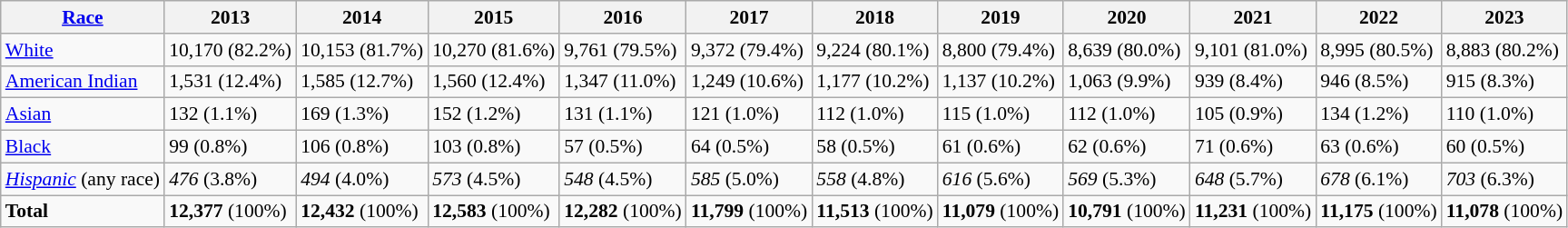<table class="wikitable" style="font-size: 90%;">
<tr>
<th><a href='#'>Race</a></th>
<th>2013</th>
<th>2014</th>
<th>2015</th>
<th>2016</th>
<th>2017</th>
<th>2018</th>
<th>2019</th>
<th>2020</th>
<th>2021</th>
<th>2022</th>
<th>2023</th>
</tr>
<tr>
<td><a href='#'>White</a></td>
<td>10,170 (82.2%)</td>
<td>10,153 (81.7%)</td>
<td>10,270 (81.6%)</td>
<td>9,761 (79.5%)</td>
<td>9,372 (79.4%)</td>
<td>9,224 (80.1%)</td>
<td>8,800 (79.4%)</td>
<td>8,639 (80.0%)</td>
<td>9,101 (81.0%)</td>
<td>8,995 (80.5%)</td>
<td>8,883 (80.2%)</td>
</tr>
<tr>
<td><a href='#'>American Indian</a></td>
<td>1,531 (12.4%)</td>
<td>1,585 (12.7%)</td>
<td>1,560 (12.4%)</td>
<td>1,347 (11.0%)</td>
<td>1,249 (10.6%)</td>
<td>1,177 (10.2%)</td>
<td>1,137 (10.2%)</td>
<td>1,063 (9.9%)</td>
<td>939 (8.4%)</td>
<td>946 (8.5%)</td>
<td>915 (8.3%)</td>
</tr>
<tr>
<td><a href='#'>Asian</a></td>
<td>132 (1.1%)</td>
<td>169 (1.3%)</td>
<td>152 (1.2%)</td>
<td>131 (1.1%)</td>
<td>121 (1.0%)</td>
<td>112 (1.0%)</td>
<td>115 (1.0%)</td>
<td>112 (1.0%)</td>
<td>105 (0.9%)</td>
<td>134 (1.2%)</td>
<td>110 (1.0%)</td>
</tr>
<tr>
<td><a href='#'>Black</a></td>
<td>99 (0.8%)</td>
<td>106 (0.8%)</td>
<td>103 (0.8%)</td>
<td>57 (0.5%)</td>
<td>64 (0.5%)</td>
<td>58 (0.5%)</td>
<td>61 (0.6%)</td>
<td>62 (0.6%)</td>
<td>71 (0.6%)</td>
<td>63 (0.6%)</td>
<td>60 (0.5%)</td>
</tr>
<tr>
<td><em><a href='#'>Hispanic</a></em> (any race)</td>
<td><em>476</em> (3.8%)</td>
<td><em>494</em> (4.0%)</td>
<td><em>573</em> (4.5%)</td>
<td><em>548</em> (4.5%)</td>
<td><em>585</em> (5.0%)</td>
<td><em>558</em> (4.8%)</td>
<td><em>616</em> (5.6%)</td>
<td><em>569</em> (5.3%)</td>
<td><em>648</em> (5.7%)</td>
<td><em>678</em> (6.1%)</td>
<td><em>703</em> (6.3%)</td>
</tr>
<tr>
<td><strong>Total</strong></td>
<td><strong>12,377</strong> (100%)</td>
<td><strong>12,432</strong> (100%)</td>
<td><strong>12,583</strong> (100%)</td>
<td><strong>12,282</strong> (100%)</td>
<td><strong>11,799</strong> (100%)</td>
<td><strong>11,513</strong> (100%)</td>
<td><strong>11,079</strong> (100%)</td>
<td><strong>10,791</strong> (100%)</td>
<td><strong>11,231</strong> (100%)</td>
<td><strong>11,175</strong> (100%)</td>
<td><strong>11,078</strong> (100%)</td>
</tr>
</table>
